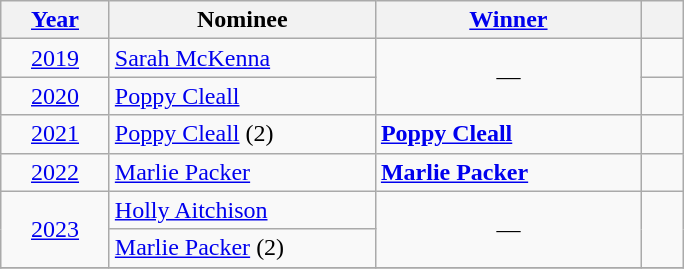<table class="wikitable">
<tr>
<th width=65><a href='#'>Year</a></th>
<th width=170>Nominee</th>
<th width=170><a href='#'>Winner</a></th>
<th width=20></th>
</tr>
<tr>
<td align=center><a href='#'>2019</a></td>
<td> <a href='#'>Sarah McKenna</a></td>
<td align=center rowspan=2>—</td>
<td align=center></td>
</tr>
<tr>
<td align=center><a href='#'>2020</a></td>
<td> <a href='#'>Poppy Cleall</a></td>
<td align=center></td>
</tr>
<tr>
<td align=center><a href='#'>2021</a></td>
<td> <a href='#'>Poppy Cleall</a> (2)</td>
<td> <strong><a href='#'>Poppy Cleall</a></strong></td>
<td align=center></td>
</tr>
<tr>
<td align=center><a href='#'>2022</a></td>
<td> <a href='#'>Marlie Packer</a></td>
<td> <strong><a href='#'>Marlie Packer</a></strong></td>
<td align=center></td>
</tr>
<tr>
<td align=center rowspan=2><a href='#'>2023</a></td>
<td> <a href='#'>Holly Aitchison</a></td>
<td align=center rowspan=2>—</td>
<td align=center rowspan=2></td>
</tr>
<tr>
<td> <a href='#'>Marlie Packer</a> (2)</td>
</tr>
<tr>
</tr>
</table>
